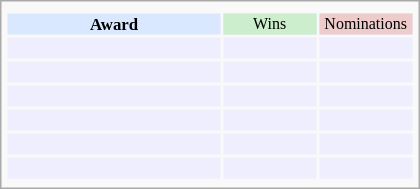<table class="infobox" style="width: 25em; text-align: left; font-size: 70%; vertical-align: middle;">
<tr>
<td colspan="3" style="text-align:center;"></td>
</tr>
<tr bgcolor=#D9E8FF style="text-align:center;">
<th style="vertical-align: middle;">Award</th>
<td style="background:#cceecc; font-size:8pt;" width="60px">Wins</td>
<td style="background:#eecccc; font-size:8pt;" width="60px">Nominations</td>
</tr>
<tr bgcolor=#eeeeff>
<td align="center"><br></td>
<td></td>
<td></td>
</tr>
<tr bgcolor=#eeeeff>
<td align="center"><br></td>
<td></td>
<td></td>
</tr>
<tr bgcolor=#eeeeff>
<td align="center"><br></td>
<td></td>
<td></td>
</tr>
<tr bgcolor=#eeeeff>
<td align="center"><br></td>
<td></td>
<td></td>
</tr>
<tr bgcolor=#eeeeff>
<td align="center"><br></td>
<td></td>
<td></td>
</tr>
<tr bgcolor=#eeeeff>
<td align="center"><br></td>
<td></td>
<td></td>
</tr>
<tr>
</tr>
</table>
